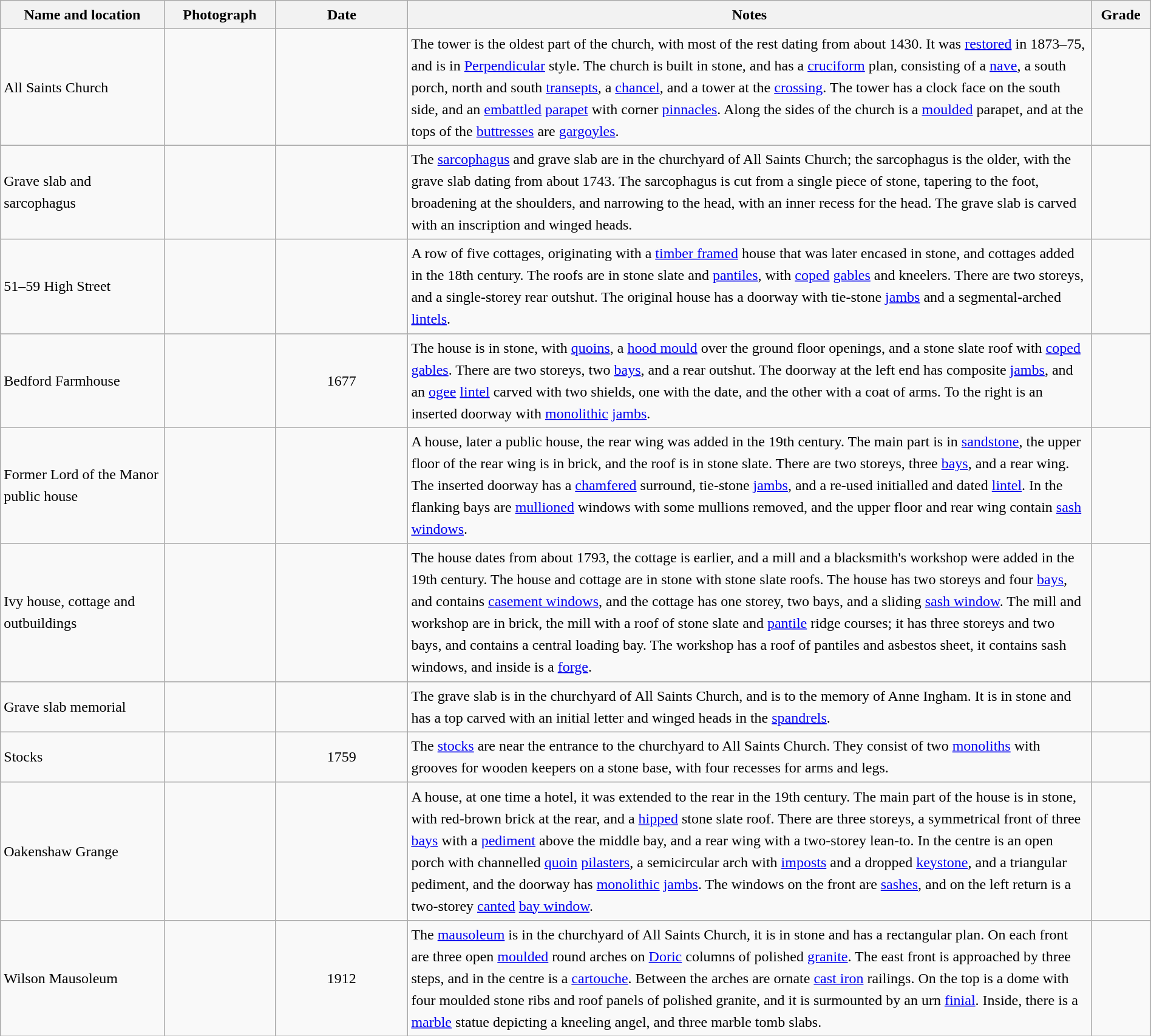<table class="wikitable sortable plainrowheaders" style="width:100%; border:0; text-align:left; line-height:150%;">
<tr>
<th scope="col"  style="width:150px">Name and location</th>
<th scope="col"  style="width:100px" class="unsortable">Photograph</th>
<th scope="col"  style="width:120px">Date</th>
<th scope="col"  style="width:650px" class="unsortable">Notes</th>
<th scope="col"  style="width:50px">Grade</th>
</tr>
<tr>
<td>All Saints Church<br><small></small></td>
<td></td>
<td align="center"></td>
<td>The tower is the oldest part of the church, with most of the rest dating from about 1430.  It was <a href='#'>restored</a> in 1873–75, and is in <a href='#'>Perpendicular</a> style.  The church is built in stone, and has a <a href='#'>cruciform</a> plan, consisting of a <a href='#'>nave</a>, a south porch, north and south <a href='#'>transepts</a>, a <a href='#'>chancel</a>, and a tower at the <a href='#'>crossing</a>.  The tower has a clock face on the south side, and an <a href='#'>embattled</a> <a href='#'>parapet</a> with corner <a href='#'>pinnacles</a>.  Along the sides of the church is a <a href='#'>moulded</a> parapet, and at the tops of the <a href='#'>buttresses</a> are <a href='#'>gargoyles</a>.</td>
<td align="center" ></td>
</tr>
<tr>
<td>Grave slab and sarcophagus<br><small></small></td>
<td></td>
<td align="center"></td>
<td>The <a href='#'>sarcophagus</a> and grave slab are in the churchyard of All Saints Church; the sarcophagus is the older, with the grave slab dating from about 1743.  The sarcophagus is cut from a single piece of stone, tapering to the foot, broadening at the shoulders, and narrowing to the head, with an inner recess for the head.  The grave slab is carved with an inscription and winged heads.</td>
<td align="center" ></td>
</tr>
<tr>
<td>51–59 High Street<br><small></small></td>
<td></td>
<td align="center"></td>
<td>A row of five cottages, originating with a <a href='#'>timber framed</a> house that was later encased in stone, and cottages added in the 18th century.  The roofs are in stone slate and <a href='#'>pantiles</a>, with <a href='#'>coped</a> <a href='#'>gables</a> and kneelers.  There are two storeys, and a single-storey rear outshut.  The original house has a doorway with tie-stone <a href='#'>jambs</a> and a segmental-arched <a href='#'>lintels</a>.</td>
<td align="center" ></td>
</tr>
<tr>
<td>Bedford Farmhouse<br><small></small></td>
<td></td>
<td align="center">1677</td>
<td>The house is in stone, with <a href='#'>quoins</a>, a <a href='#'>hood mould</a> over the ground floor openings, and a stone slate roof with <a href='#'>coped</a> <a href='#'>gables</a>.  There are two storeys, two <a href='#'>bays</a>, and a rear outshut.  The doorway at the left end has composite <a href='#'>jambs</a>, and an <a href='#'>ogee</a> <a href='#'>lintel</a> carved with two shields, one with the date, and the other with a coat of arms.  To the right is an inserted doorway with <a href='#'>monolithic</a> <a href='#'>jambs</a>.</td>
<td align="center" ></td>
</tr>
<tr>
<td>Former Lord of the Manor public house<br><small></small></td>
<td></td>
<td align="center"></td>
<td>A house, later a public house, the rear wing was added in the 19th century.  The main part is in <a href='#'>sandstone</a>, the upper floor of the rear wing is in brick, and the roof is in stone slate.  There are two storeys, three <a href='#'>bays</a>, and a rear wing.  The inserted doorway has a <a href='#'>chamfered</a> surround, tie-stone <a href='#'>jambs</a>, and a re-used initialled and dated <a href='#'>lintel</a>.  In the flanking bays are <a href='#'>mullioned</a> windows with some mullions removed, and the upper floor and rear wing contain <a href='#'>sash windows</a>.</td>
<td align="center" ></td>
</tr>
<tr>
<td>Ivy house, cottage and outbuildings<br><small></small></td>
<td></td>
<td align="center"></td>
<td>The house dates from about 1793, the cottage is earlier, and a mill and a blacksmith's workshop were added in the 19th century.  The house and cottage are in stone with stone slate roofs.  The house has two storeys and four <a href='#'>bays</a>, and contains <a href='#'>casement windows</a>, and the cottage has one storey, two bays, and a sliding <a href='#'>sash window</a>.  The mill and workshop are in brick, the mill with a roof of stone slate and <a href='#'>pantile</a> ridge courses; it has three storeys and two bays, and contains a central loading bay.  The workshop has a roof of pantiles and asbestos sheet, it contains sash windows, and inside is a <a href='#'>forge</a>.</td>
<td align="center" ></td>
</tr>
<tr>
<td>Grave slab memorial<br><small></small></td>
<td></td>
<td align="center"></td>
<td>The grave slab is in the churchyard of All Saints Church, and is to the memory of Anne Ingham.  It is in stone and has a top carved with an initial letter and winged heads in the <a href='#'>spandrels</a>.</td>
<td align="center" ></td>
</tr>
<tr>
<td>Stocks<br><small></small></td>
<td></td>
<td align="center">1759</td>
<td>The <a href='#'>stocks</a> are near the entrance to the churchyard to All Saints Church.  They consist of two <a href='#'>monoliths</a> with grooves for wooden keepers on a stone base, with four recesses for arms and legs.</td>
<td align="center" ></td>
</tr>
<tr>
<td>Oakenshaw Grange<br><small></small></td>
<td></td>
<td align="center"></td>
<td>A house, at one time a hotel, it was extended to the rear in the 19th century.  The main part of the house is in stone, with red-brown brick at the rear, and a <a href='#'>hipped</a> stone slate roof.  There are three storeys, a symmetrical front of three <a href='#'>bays</a> with a <a href='#'>pediment</a> above the middle bay, and a rear wing with a two-storey lean-to.  In the centre is an open porch with channelled <a href='#'>quoin</a> <a href='#'>pilasters</a>, a semicircular arch with <a href='#'>imposts</a> and a dropped <a href='#'>keystone</a>, and a triangular pediment, and the doorway has <a href='#'>monolithic</a> <a href='#'>jambs</a>.  The windows on the front are <a href='#'>sashes</a>, and on the left return is a two-storey <a href='#'>canted</a> <a href='#'>bay window</a>.</td>
<td align="center" ></td>
</tr>
<tr>
<td>Wilson Mausoleum<br><small></small></td>
<td></td>
<td align="center">1912</td>
<td>The <a href='#'>mausoleum</a> is in the churchyard of All Saints Church, it is in stone and has a rectangular plan.  On each front are three open <a href='#'>moulded</a> round arches on <a href='#'>Doric</a> columns of polished <a href='#'>granite</a>.  The east front is approached by three steps, and in the centre is a <a href='#'>cartouche</a>.  Between the arches are ornate <a href='#'>cast iron</a> railings.  On the top is a dome with four moulded stone ribs and roof panels of polished granite, and it is surmounted by an urn <a href='#'>finial</a>.  Inside, there is a <a href='#'>marble</a> statue depicting a kneeling angel, and three marble tomb slabs.</td>
<td align="center" ></td>
</tr>
<tr>
</tr>
</table>
